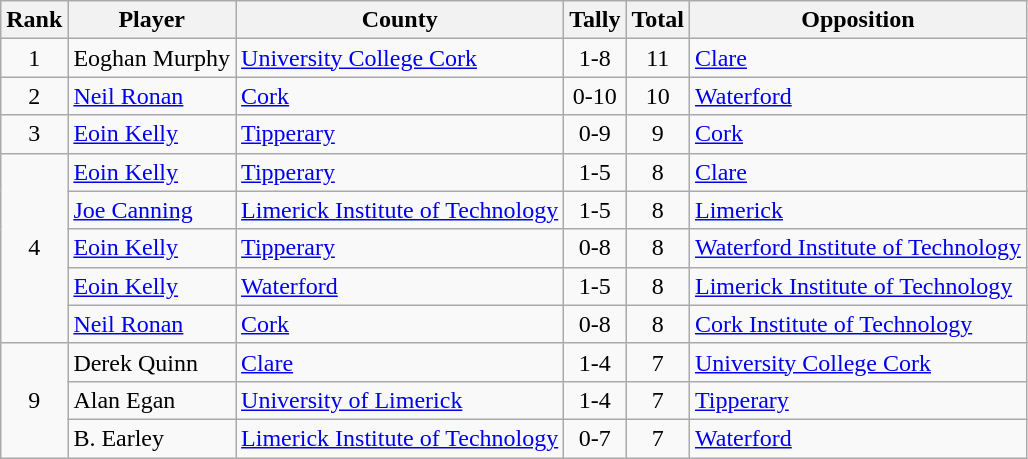<table class="wikitable">
<tr>
<th>Rank</th>
<th>Player</th>
<th>County</th>
<th>Tally</th>
<th>Total</th>
<th>Opposition</th>
</tr>
<tr>
<td rowspan=1 align=center>1</td>
<td>Eoghan Murphy</td>
<td><a href='#'>University College Cork</a></td>
<td align=center>1-8</td>
<td align=center>11</td>
<td><a href='#'>Clare</a></td>
</tr>
<tr>
<td rowspan=1 align=center>2</td>
<td><a href='#'>Neil Ronan</a></td>
<td><a href='#'>Cork</a></td>
<td align=center>0-10</td>
<td align=center>10</td>
<td><a href='#'>Waterford</a></td>
</tr>
<tr>
<td rowspan=1 align=center>3</td>
<td><a href='#'>Eoin Kelly</a></td>
<td><a href='#'>Tipperary</a></td>
<td align=center>0-9</td>
<td align=center>9</td>
<td><a href='#'>Cork</a></td>
</tr>
<tr>
<td rowspan=5 align=center>4</td>
<td><a href='#'>Eoin Kelly</a></td>
<td><a href='#'>Tipperary</a></td>
<td align=center>1-5</td>
<td align=center>8</td>
<td><a href='#'>Clare</a></td>
</tr>
<tr>
<td><a href='#'>Joe Canning</a></td>
<td><a href='#'>Limerick Institute of Technology</a></td>
<td align=center>1-5</td>
<td align=center>8</td>
<td><a href='#'>Limerick</a></td>
</tr>
<tr>
<td><a href='#'>Eoin Kelly</a></td>
<td><a href='#'>Tipperary</a></td>
<td align=center>0-8</td>
<td align=center>8</td>
<td><a href='#'>Waterford Institute of Technology</a></td>
</tr>
<tr>
<td><a href='#'>Eoin Kelly</a></td>
<td><a href='#'>Waterford</a></td>
<td align=center>1-5</td>
<td align=center>8</td>
<td><a href='#'>Limerick Institute of Technology</a></td>
</tr>
<tr>
<td><a href='#'>Neil Ronan</a></td>
<td><a href='#'>Cork</a></td>
<td align=center>0-8</td>
<td align=center>8</td>
<td><a href='#'>Cork Institute of Technology</a></td>
</tr>
<tr>
<td rowspan=3 align=center>9</td>
<td>Derek Quinn</td>
<td><a href='#'>Clare</a></td>
<td align=center>1-4</td>
<td align=center>7</td>
<td><a href='#'>University College Cork</a></td>
</tr>
<tr>
<td>Alan Egan</td>
<td><a href='#'>University of Limerick</a></td>
<td align=center>1-4</td>
<td align=center>7</td>
<td><a href='#'>Tipperary</a></td>
</tr>
<tr>
<td>B. Earley</td>
<td><a href='#'>Limerick Institute of Technology</a></td>
<td align=center>0-7</td>
<td align=center>7</td>
<td><a href='#'>Waterford</a></td>
</tr>
</table>
